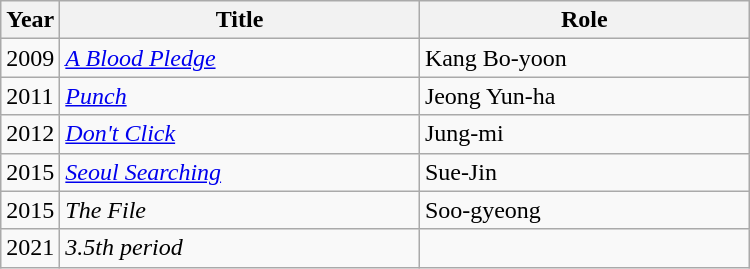<table class="wikitable" style="width:500px">
<tr>
<th width=10>Year</th>
<th>Title</th>
<th>Role</th>
</tr>
<tr>
<td>2009</td>
<td><em><a href='#'>A Blood Pledge</a></em></td>
<td>Kang Bo-yoon</td>
</tr>
<tr>
<td>2011</td>
<td><em><a href='#'>Punch</a></em></td>
<td>Jeong Yun-ha</td>
</tr>
<tr>
<td>2012</td>
<td><em><a href='#'>Don't Click</a></em></td>
<td>Jung-mi</td>
</tr>
<tr>
<td>2015</td>
<td><em><a href='#'>Seoul Searching</a></em></td>
<td>Sue-Jin</td>
</tr>
<tr>
<td>2015</td>
<td><em>The File</em></td>
<td>Soo-gyeong</td>
</tr>
<tr>
<td>2021</td>
<td><em>3.5th period</em></td>
<td></td>
</tr>
</table>
